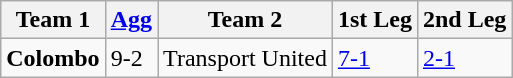<table class="wikitable">
<tr>
<th>Team 1</th>
<th><a href='#'>Agg</a></th>
<th>Team 2</th>
<th>1st Leg</th>
<th>2nd Leg</th>
</tr>
<tr>
<td><strong>Colombo </strong></td>
<td>9-2</td>
<td> Transport United</td>
<td><a href='#'>7-1</a></td>
<td><a href='#'>2-1</a></td>
</tr>
</table>
